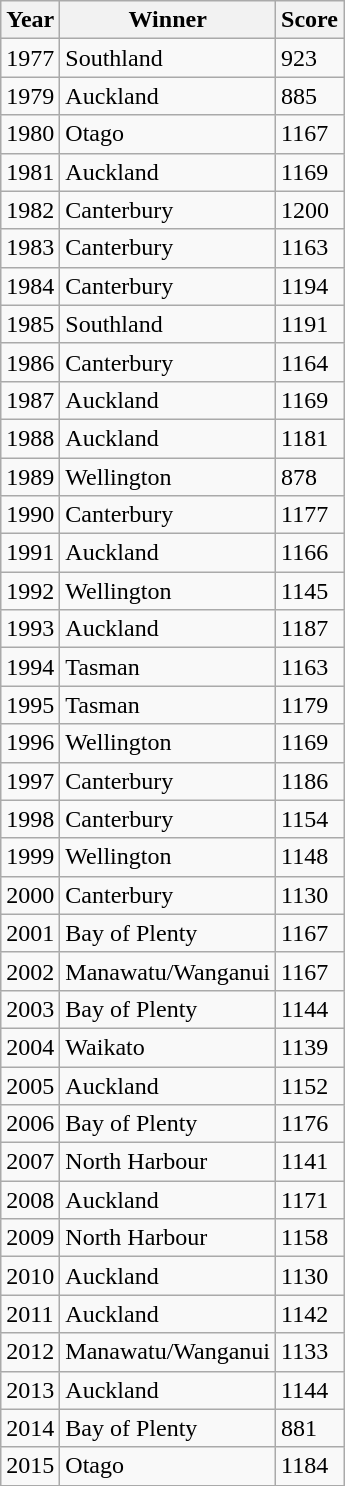<table class="wikitable">
<tr>
<th>Year</th>
<th>Winner</th>
<th>Score</th>
</tr>
<tr>
<td>1977</td>
<td>Southland</td>
<td>923</td>
</tr>
<tr>
<td>1979</td>
<td>Auckland</td>
<td>885</td>
</tr>
<tr>
<td>1980</td>
<td>Otago</td>
<td>1167</td>
</tr>
<tr>
<td>1981</td>
<td>Auckland</td>
<td>1169</td>
</tr>
<tr>
<td>1982</td>
<td>Canterbury</td>
<td>1200</td>
</tr>
<tr>
<td>1983</td>
<td>Canterbury</td>
<td>1163</td>
</tr>
<tr>
<td>1984</td>
<td>Canterbury</td>
<td>1194</td>
</tr>
<tr>
<td>1985</td>
<td>Southland</td>
<td>1191</td>
</tr>
<tr>
<td>1986</td>
<td>Canterbury</td>
<td>1164</td>
</tr>
<tr>
<td>1987</td>
<td>Auckland</td>
<td>1169</td>
</tr>
<tr>
<td>1988</td>
<td>Auckland</td>
<td>1181</td>
</tr>
<tr>
<td>1989</td>
<td>Wellington</td>
<td>878</td>
</tr>
<tr>
<td>1990</td>
<td>Canterbury</td>
<td>1177</td>
</tr>
<tr>
<td>1991</td>
<td>Auckland</td>
<td>1166</td>
</tr>
<tr>
<td>1992</td>
<td>Wellington</td>
<td>1145</td>
</tr>
<tr>
<td>1993</td>
<td>Auckland</td>
<td>1187</td>
</tr>
<tr>
<td>1994</td>
<td>Tasman</td>
<td>1163</td>
</tr>
<tr>
<td>1995</td>
<td>Tasman</td>
<td>1179</td>
</tr>
<tr>
<td>1996</td>
<td>Wellington</td>
<td>1169</td>
</tr>
<tr>
<td>1997</td>
<td>Canterbury</td>
<td>1186</td>
</tr>
<tr>
<td>1998</td>
<td>Canterbury</td>
<td>1154</td>
</tr>
<tr>
<td>1999</td>
<td>Wellington</td>
<td>1148</td>
</tr>
<tr>
<td>2000</td>
<td>Canterbury</td>
<td>1130</td>
</tr>
<tr>
<td>2001</td>
<td>Bay of Plenty</td>
<td>1167</td>
</tr>
<tr>
<td>2002</td>
<td>Manawatu/Wanganui</td>
<td>1167</td>
</tr>
<tr>
<td>2003</td>
<td>Bay of Plenty</td>
<td>1144</td>
</tr>
<tr>
<td>2004</td>
<td>Waikato</td>
<td>1139</td>
</tr>
<tr>
<td>2005</td>
<td>Auckland</td>
<td>1152</td>
</tr>
<tr>
<td>2006</td>
<td>Bay of Plenty</td>
<td>1176</td>
</tr>
<tr>
<td>2007</td>
<td>North Harbour</td>
<td>1141</td>
</tr>
<tr>
<td>2008</td>
<td>Auckland</td>
<td>1171</td>
</tr>
<tr>
<td>2009</td>
<td>North Harbour</td>
<td>1158</td>
</tr>
<tr>
<td>2010</td>
<td>Auckland</td>
<td>1130</td>
</tr>
<tr>
<td>2011</td>
<td>Auckland</td>
<td>1142</td>
</tr>
<tr>
<td>2012</td>
<td>Manawatu/Wanganui</td>
<td>1133</td>
</tr>
<tr>
<td>2013</td>
<td>Auckland</td>
<td>1144</td>
</tr>
<tr>
<td>2014</td>
<td>Bay of Plenty</td>
<td>881</td>
</tr>
<tr>
<td>2015</td>
<td>Otago</td>
<td>1184</td>
</tr>
</table>
